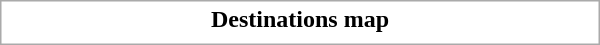<table class="collapsible collapsed" style="border:1px #aaa solid; width:25em; margin:0.2em auto">
<tr>
<th>Destinations map</th>
</tr>
<tr>
<td></td>
</tr>
</table>
